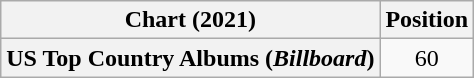<table class="wikitable plainrowheaders" style="text-align:center">
<tr>
<th scope="col">Chart (2021)</th>
<th scope="col">Position</th>
</tr>
<tr>
<th scope="row">US Top Country Albums (<em>Billboard</em>)</th>
<td>60</td>
</tr>
</table>
